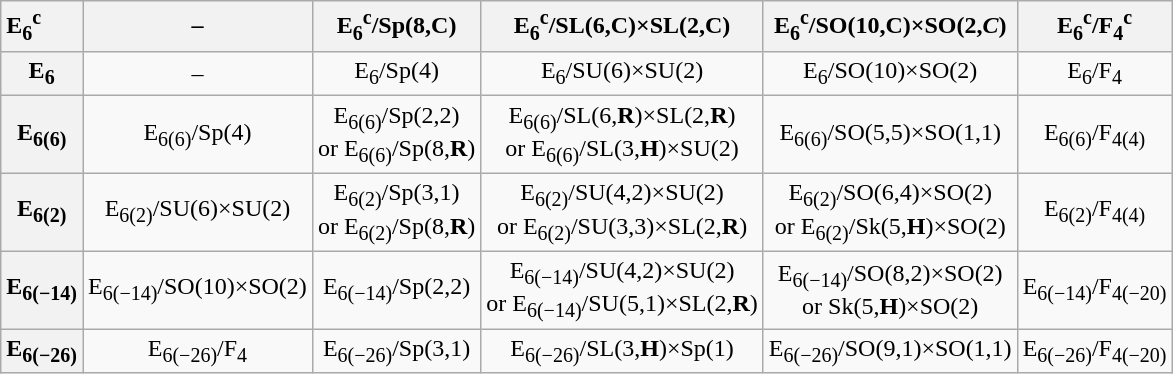<table class="wikitable" style="text-align:center">
<tr>
<th style="text-align:left">E<sub>6</sub><sup>c</sup></th>
<th>–</th>
<th>E<sub>6</sub><sup>c</sup>/Sp(8,<strong>C</strong>)</th>
<th>E<sub>6</sub><sup>c</sup>/SL(6,<strong>C</strong>)×SL(2,<strong>C</strong>)</th>
<th>E<sub>6</sub><sup>c</sup>/SO(10,<strong>C</strong>)×SO(2,<em>C</em>)</th>
<th>E<sub>6</sub><sup>c</sup>/F<sub>4</sub><sup>c</sup></th>
</tr>
<tr>
<th>E<sub>6</sub></th>
<td>–</td>
<td>E<sub>6</sub>/Sp(4)</td>
<td>E<sub>6</sub>/SU(6)×SU(2)</td>
<td>E<sub>6</sub>/SO(10)×SO(2)</td>
<td>E<sub>6</sub>/F<sub>4</sub></td>
</tr>
<tr>
<th>E<sub>6(6)</sub></th>
<td>E<sub>6(6)</sub>/Sp(4)</td>
<td>E<sub>6(6)</sub>/Sp(2,2) <br>or E<sub>6(6)</sub>/Sp(8,<strong>R</strong>)</td>
<td>E<sub>6(6)</sub>/SL(6,<strong>R</strong>)×SL(2,<strong>R</strong>) <br>or E<sub>6(6)</sub>/SL(3,<strong>H</strong>)×SU(2)</td>
<td>E<sub>6(6)</sub>/SO(5,5)×SO(1,1)</td>
<td>E<sub>6(6)</sub>/F<sub>4(4)</sub></td>
</tr>
<tr>
<th>E<sub>6(2)</sub></th>
<td>E<sub>6(2)</sub>/SU(6)×SU(2)</td>
<td>E<sub>6(2)</sub>/Sp(3,1) <br>or E<sub>6(2)</sub>/Sp(8,<strong>R</strong>)</td>
<td>E<sub>6(2)</sub>/SU(4,2)×SU(2) <br>or E<sub>6(2)</sub>/SU(3,3)×SL(2,<strong>R</strong>)</td>
<td>E<sub>6(2)</sub>/SO(6,4)×SO(2) <br>or E<sub>6(2)</sub>/Sk(5,<strong>H</strong>)×SO(2)</td>
<td>E<sub>6(2)</sub>/F<sub>4(4)</sub></td>
</tr>
<tr>
<th>E<sub>6(−14)</sub></th>
<td>E<sub>6(−14)</sub>/SO(10)×SO(2)</td>
<td>E<sub>6(−14)</sub>/Sp(2,2)</td>
<td>E<sub>6(−14)</sub>/SU(4,2)×SU(2) <br>or E<sub>6(−14)</sub>/SU(5,1)×SL(2,<strong>R</strong>)</td>
<td>E<sub>6(−14)</sub>/SO(8,2)×SO(2) <br>or Sk(5,<strong>H</strong>)×SO(2)</td>
<td>E<sub>6(−14)</sub>/F<sub>4(−20)</sub></td>
</tr>
<tr>
<th>E<sub>6(−26)</sub></th>
<td>E<sub>6(−26)</sub>/F<sub>4</sub></td>
<td>E<sub>6(−26)</sub>/Sp(3,1)</td>
<td>E<sub>6(−26)</sub>/SL(3,<strong>H</strong>)×Sp(1)</td>
<td>E<sub>6(−26)</sub>/SO(9,1)×SO(1,1)</td>
<td>E<sub>6(−26)</sub>/F<sub>4(−20)</sub></td>
</tr>
</table>
